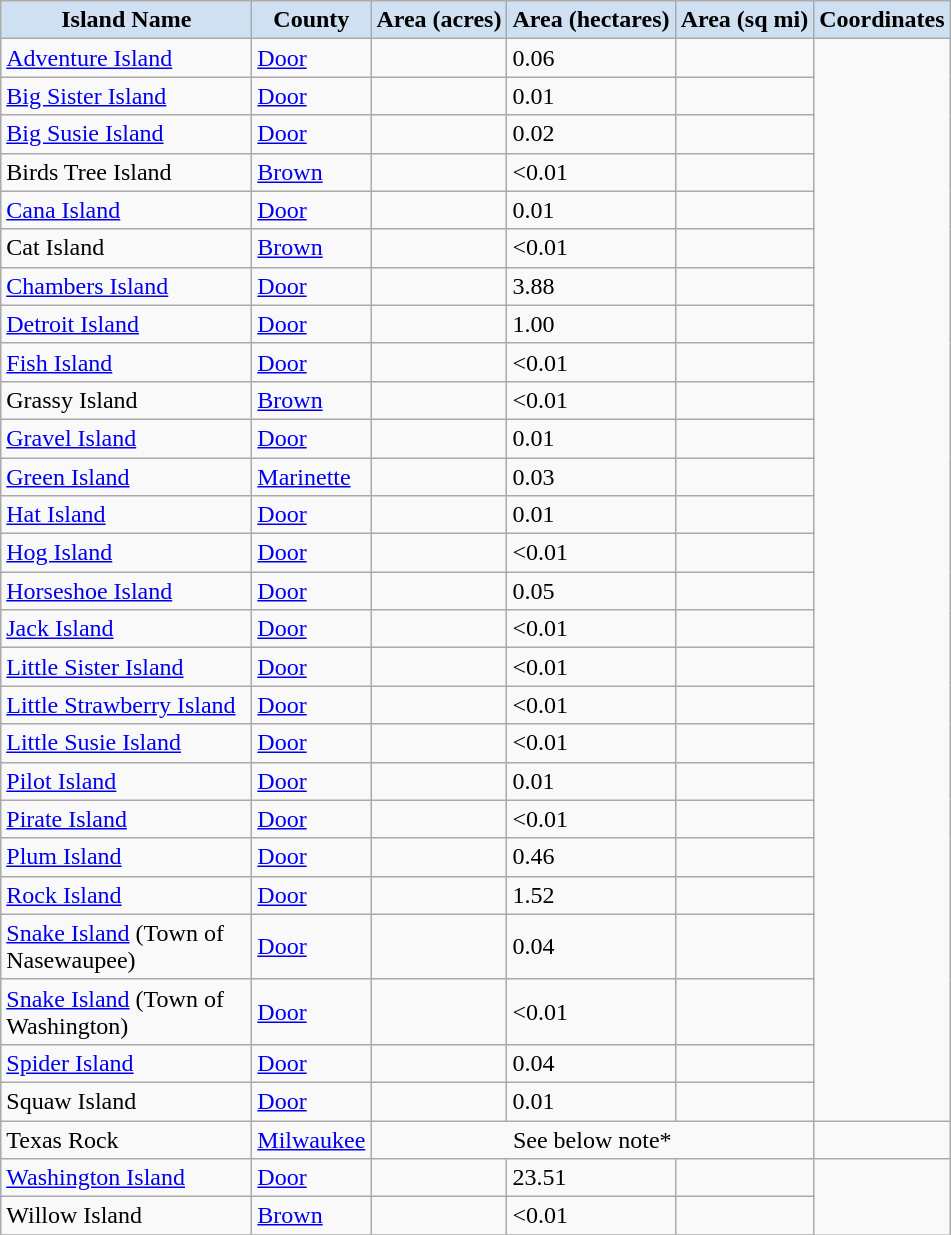<table class="wikitable sortable">
<tr>
<th style="width:10em; background-color:#CEE0F2;"><strong>Island Name</strong></th>
<th style="background-color:#CEE0F2;"><strong>County</strong></th>
<th style="background-color:#CEE0F2;"><strong>Area (acres)</strong></th>
<th style="background-color:#CEE0F2;"><strong>Area (hectares)</strong></th>
<th style="background-color:#CEE0F2;"><strong>Area (sq mi)</strong></th>
<th style="background-color:#CEE0F2;"><strong>Coordinates</strong></th>
</tr>
<tr>
<td><a href='#'>Adventure Island</a></td>
<td><a href='#'>Door</a></td>
<td></td>
<td>0.06</td>
<td></td>
</tr>
<tr>
<td><a href='#'>Big Sister Island</a></td>
<td><a href='#'>Door</a></td>
<td></td>
<td>0.01</td>
<td></td>
</tr>
<tr>
<td><a href='#'>Big Susie Island</a></td>
<td><a href='#'>Door</a></td>
<td></td>
<td>0.02</td>
<td></td>
</tr>
<tr>
<td>Birds Tree Island</td>
<td><a href='#'>Brown</a></td>
<td></td>
<td><0.01</td>
<td></td>
</tr>
<tr>
<td><a href='#'>Cana Island</a></td>
<td><a href='#'>Door</a></td>
<td></td>
<td>0.01</td>
<td></td>
</tr>
<tr>
<td>Cat Island</td>
<td><a href='#'>Brown</a></td>
<td></td>
<td><0.01</td>
<td></td>
</tr>
<tr>
<td><a href='#'>Chambers Island</a></td>
<td><a href='#'>Door</a></td>
<td></td>
<td>3.88</td>
<td></td>
</tr>
<tr>
<td><a href='#'>Detroit Island</a></td>
<td><a href='#'>Door</a></td>
<td></td>
<td>1.00</td>
<td></td>
</tr>
<tr>
<td><a href='#'>Fish Island</a></td>
<td><a href='#'>Door</a></td>
<td></td>
<td><0.01</td>
<td></td>
</tr>
<tr>
<td>Grassy Island</td>
<td><a href='#'>Brown</a></td>
<td></td>
<td><0.01</td>
<td></td>
</tr>
<tr>
<td><a href='#'>Gravel Island</a></td>
<td><a href='#'>Door</a></td>
<td></td>
<td>0.01</td>
<td></td>
</tr>
<tr>
<td><a href='#'>Green Island</a></td>
<td><a href='#'>Marinette</a></td>
<td></td>
<td>0.03</td>
<td></td>
</tr>
<tr>
<td><a href='#'>Hat Island</a></td>
<td><a href='#'>Door</a></td>
<td></td>
<td>0.01</td>
<td></td>
</tr>
<tr>
<td><a href='#'>Hog Island</a></td>
<td><a href='#'>Door</a></td>
<td></td>
<td><0.01</td>
<td></td>
</tr>
<tr>
<td><a href='#'>Horseshoe Island</a></td>
<td><a href='#'>Door</a></td>
<td></td>
<td>0.05</td>
<td></td>
</tr>
<tr>
<td><a href='#'>Jack Island</a></td>
<td><a href='#'>Door</a></td>
<td></td>
<td><0.01</td>
<td></td>
</tr>
<tr>
<td><a href='#'>Little Sister Island</a></td>
<td><a href='#'>Door</a></td>
<td></td>
<td><0.01</td>
<td></td>
</tr>
<tr>
<td><a href='#'>Little Strawberry Island</a></td>
<td><a href='#'>Door</a></td>
<td></td>
<td><0.01</td>
<td></td>
</tr>
<tr>
<td><a href='#'>Little Susie Island</a></td>
<td><a href='#'>Door</a></td>
<td></td>
<td><0.01</td>
<td></td>
</tr>
<tr>
<td><a href='#'>Pilot Island</a></td>
<td><a href='#'>Door</a></td>
<td></td>
<td>0.01</td>
<td></td>
</tr>
<tr>
<td><a href='#'>Pirate Island</a></td>
<td><a href='#'>Door</a></td>
<td></td>
<td><0.01</td>
<td></td>
</tr>
<tr>
<td><a href='#'>Plum Island</a></td>
<td><a href='#'>Door</a></td>
<td></td>
<td>0.46</td>
<td></td>
</tr>
<tr>
<td><a href='#'>Rock Island</a></td>
<td><a href='#'>Door</a></td>
<td></td>
<td>1.52</td>
<td></td>
</tr>
<tr>
<td><a href='#'>Snake Island</a> (Town of Nasewaupee)</td>
<td><a href='#'>Door</a></td>
<td></td>
<td>0.04</td>
<td></td>
</tr>
<tr>
<td><a href='#'>Snake Island</a> (Town of Washington)</td>
<td><a href='#'>Door</a></td>
<td></td>
<td><0.01</td>
<td></td>
</tr>
<tr>
<td><a href='#'>Spider Island</a></td>
<td><a href='#'>Door</a></td>
<td></td>
<td>0.04</td>
<td></td>
</tr>
<tr>
<td>Squaw Island</td>
<td><a href='#'>Door</a></td>
<td></td>
<td>0.01</td>
<td></td>
</tr>
<tr>
<td>Texas Rock</td>
<td><a href='#'>Milwaukee</a></td>
<td colspan=3 align="center">See below note*</td>
<td></td>
</tr>
<tr>
<td><a href='#'>Washington Island</a></td>
<td><a href='#'>Door</a></td>
<td></td>
<td>23.51</td>
<td></td>
</tr>
<tr>
<td>Willow Island</td>
<td><a href='#'>Brown</a></td>
<td></td>
<td><0.01</td>
<td></td>
</tr>
<tr>
</tr>
</table>
